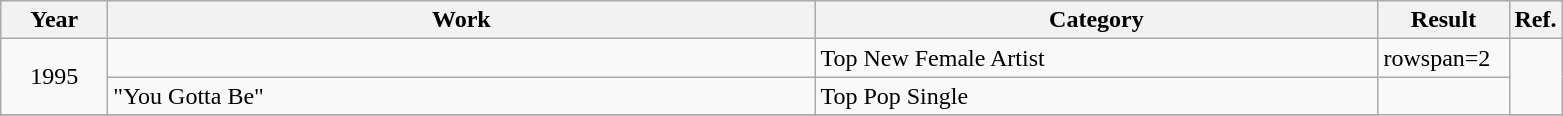<table class="wikitable sortable">
<tr>
<th scope="col" style="width:4em;">Year</th>
<th scope="col" style="width:29em;">Work</th>
<th scope="col" style="width:23em;">Category</th>
<th scope="col" style="width:5em;">Result</th>
<th class=unsortable>Ref.</th>
</tr>
<tr>
<td rowspan="2" style="text-align:center;">1995</td>
<td></td>
<td>Top New Female Artist</td>
<td>rowspan=2 </td>
<td rowspan="2" style="text-align:center;"></td>
</tr>
<tr>
<td>"You Gotta Be"</td>
<td>Top Pop Single</td>
</tr>
<tr>
</tr>
</table>
